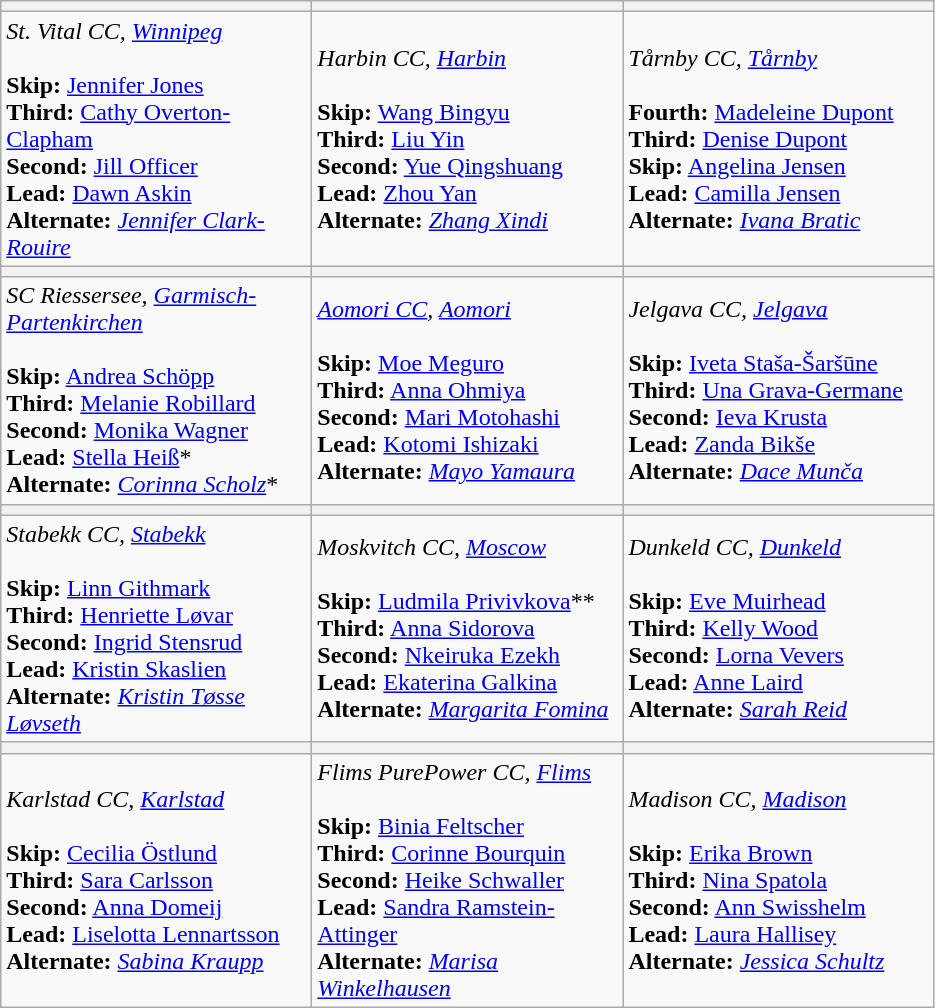<table class="wikitable">
<tr>
<th bgcolor="#efefef" width="200"></th>
<th bgcolor="#efefef" width="200"></th>
<th bgcolor="#efefef" width="200"></th>
</tr>
<tr>
<td><em>St. Vital CC, <a href='#'>Winnipeg</a></em> <br><br><strong>Skip:</strong>  <a href='#'>Jennifer Jones</a> <br>
<strong>Third:</strong>  <a href='#'>Cathy Overton-Clapham</a> <br>
<strong>Second:</strong>  <a href='#'>Jill Officer</a> <br>
<strong>Lead:</strong>  <a href='#'>Dawn Askin</a> <br>
<strong>Alternate: </strong> <em><a href='#'>Jennifer Clark-Rouire</a></em></td>
<td><em>Harbin CC, <a href='#'>Harbin</a></em> <br><br><strong>Skip:</strong>   <a href='#'>Wang Bingyu</a><br>
<strong>Third:</strong>   <a href='#'>Liu Yin</a><br>
<strong>Second:</strong>   <a href='#'>Yue Qingshuang</a><br>
<strong>Lead:</strong>   <a href='#'>Zhou Yan</a><br>
<strong>Alternate:</strong> <em><a href='#'>Zhang Xindi</a></em></td>
<td><em>Tårnby CC, <a href='#'>Tårnby</a></em> <br><br><strong>Fourth:</strong> <a href='#'>Madeleine Dupont</a> <br>
<strong>Third:</strong> <a href='#'>Denise Dupont</a> <br>
<strong>Skip:</strong> <a href='#'>Angelina Jensen</a> <br>
<strong>Lead:</strong> <a href='#'>Camilla Jensen</a> <br>
<strong>Alternate:</strong> <em><a href='#'>Ivana Bratic</a></em></td>
</tr>
<tr>
<th bgcolor="#efefef" width="200"></th>
<th bgcolor="#efefef" width="200"></th>
<th bgcolor="#efefef" width="200"></th>
</tr>
<tr>
<td><em>SC Riessersee, <a href='#'>Garmisch-Partenkirchen</a></em> <br><br><strong>Skip:</strong> <a href='#'>Andrea Schöpp</a> <br>
<strong>Third:</strong> <a href='#'>Melanie Robillard</a> <br>
<strong>Second:</strong> <a href='#'>Monika Wagner</a> <br>
<strong>Lead:</strong> <a href='#'>Stella Heiß</a>* <br>
<strong>Alternate:</strong> <em><a href='#'>Corinna Scholz</a></em>*  <br></td>
<td><em><a href='#'>Aomori CC</a>, <a href='#'>Aomori</a></em> <br><br><strong>Skip:</strong> <a href='#'>Moe Meguro</a> <br>
<strong>Third:</strong> <a href='#'>Anna Ohmiya</a> <br>
<strong>Second:</strong> <a href='#'>Mari Motohashi</a> <br>
<strong>Lead:</strong> <a href='#'>Kotomi Ishizaki</a> <br>
<strong>Alternate:</strong> <em><a href='#'>Mayo Yamaura</a></em></td>
<td><em>Jelgava CC, <a href='#'>Jelgava</a> <br></em><br><strong>Skip:</strong> <a href='#'>Iveta Staša-Šaršūne</a> <br>
<strong>Third:</strong> <a href='#'>Una Grava-Germane</a> <br>
<strong>Second:</strong> <a href='#'>Ieva Krusta</a> <br>
<strong>Lead:</strong> <a href='#'>Zanda Bikše</a> <br>
<strong>Alternate:</strong> <em><a href='#'>Dace Munča</a></em></td>
</tr>
<tr>
<th bgcolor="#efefef" width="200"></th>
<th bgcolor="#efefef" width="200"></th>
<th bgcolor="#efefef" width="200"></th>
</tr>
<tr>
<td><em>Stabekk CC, <a href='#'>Stabekk</a> <br></em><br><strong>Skip:</strong> <a href='#'>Linn Githmark</a> <br>
<strong>Third:</strong> <a href='#'>Henriette Løvar</a> <br>
<strong>Second:</strong> <a href='#'>Ingrid Stensrud</a><br>
<strong>Lead:</strong> <a href='#'>Kristin Skaslien</a> <br>
<strong>Alternate:</strong> <em><a href='#'>Kristin Tøsse Løvseth</a></em></td>
<td><em>Moskvitch CC, <a href='#'>Moscow</a></em> <br><br><strong>Skip:</strong> <a href='#'>Ludmila Privivkova</a>** <br>
<strong>Third:</strong> <a href='#'>Anna Sidorova</a> <br>
<strong>Second:</strong> <a href='#'>Nkeiruka Ezekh</a> <br>
<strong>Lead:</strong> <a href='#'>Ekaterina Galkina</a> <br>
<strong>Alternate:</strong> <em><a href='#'>Margarita Fomina</a></em></td>
<td><em>Dunkeld CC, <a href='#'>Dunkeld</a></em> <br><br><strong>Skip:</strong> <a href='#'>Eve Muirhead</a> <br>
<strong>Third:</strong> <a href='#'>Kelly Wood</a> <br>
<strong>Second:</strong> <a href='#'>Lorna Vevers</a> <br>
<strong>Lead:</strong> <a href='#'>Anne Laird</a> <br>
<strong>Alternate:</strong> <em><a href='#'>Sarah Reid</a></em></td>
</tr>
<tr>
<th bgcolor="#efefef" width="200"></th>
<th bgcolor="#efefef" width="200"></th>
<th bgcolor="#efefef" width="200"></th>
</tr>
<tr>
<td><em>Karlstad CC, <a href='#'>Karlstad</a> <br></em><br><strong>Skip:</strong> <a href='#'>Cecilia Östlund</a>  <br>
<strong>Third:</strong> <a href='#'>Sara Carlsson</a> <br>
<strong>Second:</strong> <a href='#'>Anna Domeij</a>  <br>
<strong>Lead:</strong>  <a href='#'>Liselotta Lennartsson</a> <br>
<strong>Alternate:</strong> <em><a href='#'>Sabina Kraupp</a></em></td>
<td><em>Flims PurePower CC, <a href='#'>Flims</a> <br></em><br><strong>Skip:</strong> <a href='#'>Binia Feltscher</a> <br>
<strong>Third:</strong> <a href='#'>Corinne Bourquin</a> <br>
<strong>Second:</strong> <a href='#'>Heike Schwaller</a> <br>
<strong>Lead:</strong> <a href='#'>Sandra Ramstein-Attinger</a> <br>
<strong>Alternate:</strong> <em><a href='#'>Marisa Winkelhausen</a></em></td>
<td><em>Madison CC, <a href='#'>Madison</a></em> <br><br><strong>Skip:</strong> <a href='#'>Erika Brown</a> <br>
<strong>Third:</strong> <a href='#'>Nina Spatola</a> <br>
<strong>Second:</strong> <a href='#'>Ann Swisshelm</a> <br>
<strong>Lead:</strong> <a href='#'>Laura Hallisey</a> <br>
<strong>Alternate:</strong> <em><a href='#'>Jessica Schultz</a></em></td>
</tr>
</table>
